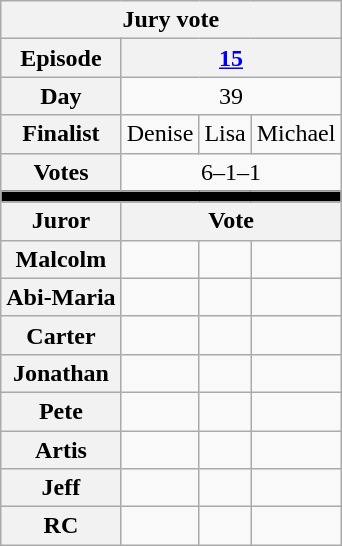<table class="wikitable" style="text-align:center">
<tr>
<th colspan=4>Jury vote</th>
</tr>
<tr>
<th>Episode</th>
<th colspan="3"><a href='#'>15</a></th>
</tr>
<tr>
<th>Day</th>
<td colspan="3">39</td>
</tr>
<tr>
<th>Finalist</th>
<td>Denise</td>
<td>Lisa</td>
<td>Michael</td>
</tr>
<tr>
<th>Votes</th>
<td colspan=3>6–1–1</td>
</tr>
<tr>
<td colspan="4" style="background:black;"></td>
</tr>
<tr>
<th>Juror</th>
<th colspan=3>Vote</th>
</tr>
<tr>
<th>Malcolm</th>
<td></td>
<td></td>
<td></td>
</tr>
<tr>
<th>Abi-Maria</th>
<td></td>
<td></td>
<td></td>
</tr>
<tr>
<th>Carter</th>
<td></td>
<td></td>
<td></td>
</tr>
<tr>
<th>Jonathan</th>
<td></td>
<td></td>
<td></td>
</tr>
<tr>
<th>Pete</th>
<td></td>
<td></td>
<td></td>
</tr>
<tr>
<th>Artis</th>
<td></td>
<td></td>
<td></td>
</tr>
<tr>
<th>Jeff</th>
<td></td>
<td></td>
<td></td>
</tr>
<tr>
<th>RC</th>
<td></td>
<td></td>
<td></td>
</tr>
</table>
